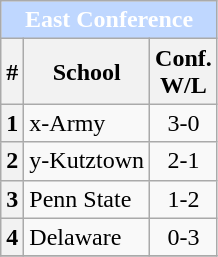<table class="wikitable sortable collapsible collapsed">
<tr>
<th colspan=3 style="background:#BFD7FF; color:white">East Conference</th>
</tr>
<tr>
<th>#</th>
<th>School</th>
<th>Conf. <br> W/L</th>
</tr>
<tr>
<th>1</th>
<td>x-Army</td>
<td align="center">3-0</td>
</tr>
<tr>
<th>2</th>
<td>y-Kutztown</td>
<td align="center">2-1</td>
</tr>
<tr>
<th>3</th>
<td>Penn State</td>
<td align="center">1-2</td>
</tr>
<tr>
<th>4</th>
<td>Delaware</td>
<td align="center">0-3</td>
</tr>
<tr>
</tr>
</table>
